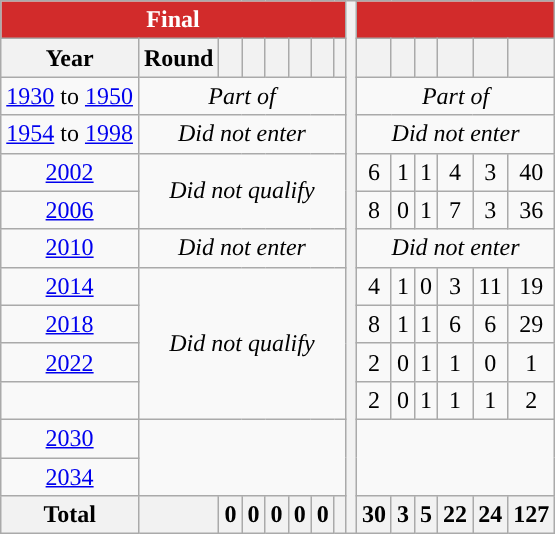<table class="wikitable" style="text-align:center">
<tr>
<th colspan=8 style="background: #D22B2B; color: #FFFFFF;">Final</th>
<th rowspan=40></th>
<th colspan=8 style="background: #D22B2B; color: #FFFFFF;"><a href='#'></a></th>
</tr>
<tr>
<th>Year</th>
<th>Round</th>
<th></th>
<th></th>
<th></th>
<th></th>
<th></th>
<th></th>
<th></th>
<th></th>
<th></th>
<th></th>
<th></th>
<th></th>
</tr>
<tr>
<td> <a href='#'>1930</a> to  <a href='#'>1950</a></td>
<td colspan=7><em>Part of </em></td>
<td colspan=6><em>Part of </em></td>
</tr>
<tr>
<td> <a href='#'>1954</a> to  <a href='#'>1998</a></td>
<td colspan=7><em>Did not enter</em></td>
<td colspan=6><em>Did not enter</em></td>
</tr>
<tr>
<td>  <a href='#'>2002</a></td>
<td rowspan=2 colspan=7><em>Did not qualify</em></td>
<td>6</td>
<td>1</td>
<td>1</td>
<td>4</td>
<td>3</td>
<td>40</td>
</tr>
<tr>
<td> <a href='#'>2006</a></td>
<td>8</td>
<td>0</td>
<td>1</td>
<td>7</td>
<td>3</td>
<td>36</td>
</tr>
<tr>
<td> <a href='#'>2010</a></td>
<td colspan=7><em>Did not enter</em></td>
<td colspan=6><em>Did not enter</em></td>
</tr>
<tr>
<td> <a href='#'>2014</a></td>
<td rowspan=4 colspan=7><em>Did not qualify</em></td>
<td>4</td>
<td>1</td>
<td>0</td>
<td>3</td>
<td>11</td>
<td>19</td>
</tr>
<tr>
<td> <a href='#'>2018</a></td>
<td>8</td>
<td>1</td>
<td>1</td>
<td>6</td>
<td>6</td>
<td>29</td>
</tr>
<tr>
<td> <a href='#'>2022</a></td>
<td>2</td>
<td>0</td>
<td>1</td>
<td>1</td>
<td>0</td>
<td>1</td>
</tr>
<tr>
<td></td>
<td>2</td>
<td>0</td>
<td>1</td>
<td>1</td>
<td>1</td>
<td>2</td>
</tr>
<tr>
<td> <a href='#'>2030</a></td>
<td rowspan=2 colspan=7></td>
<td rowspan=2 colspan=7></td>
</tr>
<tr>
<td> <a href='#'>2034</a></td>
</tr>
<tr>
<th>Total</th>
<th></th>
<th>0</th>
<th>0</th>
<th>0</th>
<th>0</th>
<th>0</th>
<th></th>
<th>30</th>
<th>3</th>
<th>5</th>
<th>22</th>
<th>24</th>
<th>127</th>
</tr>
</table>
